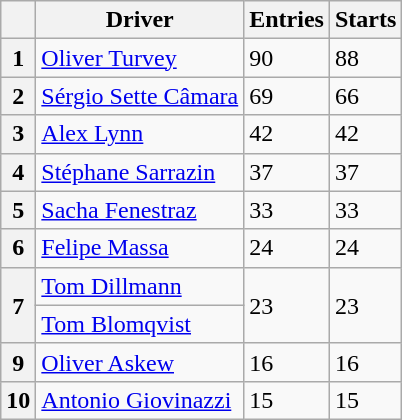<table class="wikitable">
<tr>
<th></th>
<th>Driver</th>
<th>Entries</th>
<th>Starts</th>
</tr>
<tr>
<th>1</th>
<td> <a href='#'>Oliver Turvey</a></td>
<td>90</td>
<td>88</td>
</tr>
<tr>
<th>2</th>
<td> <a href='#'>Sérgio Sette Câmara</a></td>
<td>69</td>
<td>66</td>
</tr>
<tr>
<th>3</th>
<td> <a href='#'>Alex Lynn</a></td>
<td>42</td>
<td>42</td>
</tr>
<tr>
<th>4</th>
<td> <a href='#'>Stéphane Sarrazin</a></td>
<td>37</td>
<td>37</td>
</tr>
<tr>
<th>5</th>
<td> <a href='#'>Sacha Fenestraz</a></td>
<td>33</td>
<td>33</td>
</tr>
<tr>
<th>6</th>
<td> <a href='#'>Felipe Massa</a></td>
<td>24</td>
<td>24</td>
</tr>
<tr>
<th rowspan=2>7</th>
<td> <a href='#'>Tom Dillmann</a></td>
<td rowspan=2>23</td>
<td rowspan=2>23</td>
</tr>
<tr>
<td> <a href='#'>Tom Blomqvist</a></td>
</tr>
<tr>
<th>9</th>
<td> <a href='#'>Oliver Askew</a></td>
<td>16</td>
<td>16</td>
</tr>
<tr>
<th>10</th>
<td> <a href='#'>Antonio Giovinazzi</a></td>
<td>15</td>
<td>15</td>
</tr>
</table>
